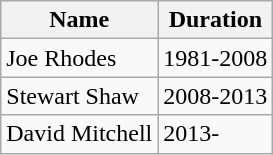<table class="wikitable sortable">
<tr>
<th>Name</th>
<th>Duration</th>
</tr>
<tr>
<td>Joe Rhodes</td>
<td>1981-2008</td>
</tr>
<tr>
<td>Stewart Shaw</td>
<td>2008-2013</td>
</tr>
<tr>
<td>David Mitchell</td>
<td>2013-</td>
</tr>
</table>
